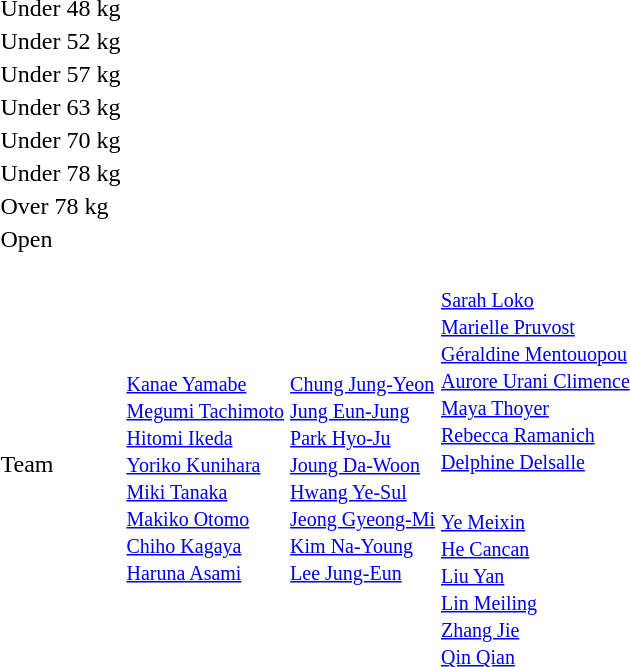<table>
<tr>
<td rowspan=2>Under 48 kg</td>
<td rowspan=2></td>
<td rowspan=2></td>
<td></td>
</tr>
<tr>
<td></td>
</tr>
<tr>
<td rowspan=2>Under 52 kg</td>
<td rowspan=2></td>
<td rowspan=2></td>
<td></td>
</tr>
<tr>
<td></td>
</tr>
<tr>
<td rowspan=2>Under 57 kg</td>
<td rowspan=2></td>
<td rowspan=2></td>
<td></td>
</tr>
<tr>
<td></td>
</tr>
<tr>
<td rowspan=2>Under 63 kg</td>
<td rowspan=2></td>
<td rowspan=2></td>
<td></td>
</tr>
<tr>
<td></td>
</tr>
<tr>
<td rowspan=2>Under 70 kg</td>
<td rowspan=2></td>
<td rowspan=2></td>
<td></td>
</tr>
<tr>
<td></td>
</tr>
<tr>
<td rowspan=2>Under 78 kg</td>
<td rowspan=2></td>
<td rowspan=2></td>
<td></td>
</tr>
<tr>
<td></td>
</tr>
<tr>
<td rowspan=2>Over 78 kg</td>
<td rowspan=2></td>
<td rowspan=2></td>
<td></td>
</tr>
<tr>
<td></td>
</tr>
<tr>
<td rowspan=2>Open</td>
<td rowspan=2></td>
<td rowspan=2></td>
<td></td>
</tr>
<tr>
<td></td>
</tr>
<tr>
<td rowspan=2>Team</td>
<td rowspan=2> <br><small><a href='#'>Kanae Yamabe</a><br><a href='#'>Megumi Tachimoto</a><br><a href='#'>Hitomi Ikeda</a><br><a href='#'>Yoriko Kunihara</a><br><a href='#'>Miki Tanaka</a><br> <a href='#'>Makiko Otomo</a><br><a href='#'>Chiho Kagaya</a><br><a href='#'>Haruna Asami</a></small></td>
<td rowspan=2> <br><small><a href='#'>Chung Jung-Yeon</a><br><a href='#'>Jung Eun-Jung</a><br><a href='#'>Park Hyo-Ju</a><br><a href='#'>Joung Da-Woon</a><br><a href='#'>Hwang Ye-Sul</a><br> <a href='#'>Jeong Gyeong-Mi</a><br><a href='#'>Kim Na-Young</a><br><a href='#'>Lee Jung-Eun</a></small></td>
<td> <br><small><a href='#'>Sarah Loko</a><br><a href='#'>Marielle Pruvost</a><br><a href='#'>Géraldine Mentouopou</a><br><a href='#'>Aurore Urani Climence</a><br><a href='#'>Maya Thoyer</a><br> <a href='#'>Rebecca Ramanich</a><br><a href='#'>Delphine Delsalle</a></small></td>
</tr>
<tr>
<td> <br><small><a href='#'>Ye Meixin</a><br><a href='#'>He Cancan</a><br><a href='#'>Liu Yan</a><br><a href='#'>Lin Meiling</a><br><a href='#'>Zhang Jie</a><br> <a href='#'>Qin Qian</a></small></td>
</tr>
</table>
